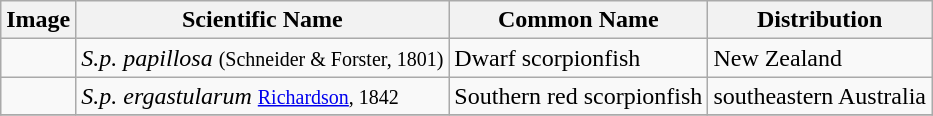<table class="wikitable">
<tr>
<th>Image</th>
<th>Scientific Name</th>
<th>Common Name</th>
<th>Distribution</th>
</tr>
<tr>
<td></td>
<td><em>S.p. papillosa</em> <small>(Schneider & Forster, 1801)</small></td>
<td>Dwarf scorpionfish</td>
<td>New Zealand</td>
</tr>
<tr>
<td></td>
<td><em>S.p. ergastularum</em> <small><a href='#'>Richardson</a>, 1842</small></td>
<td>Southern red scorpionfish</td>
<td>southeastern Australia</td>
</tr>
<tr>
</tr>
</table>
